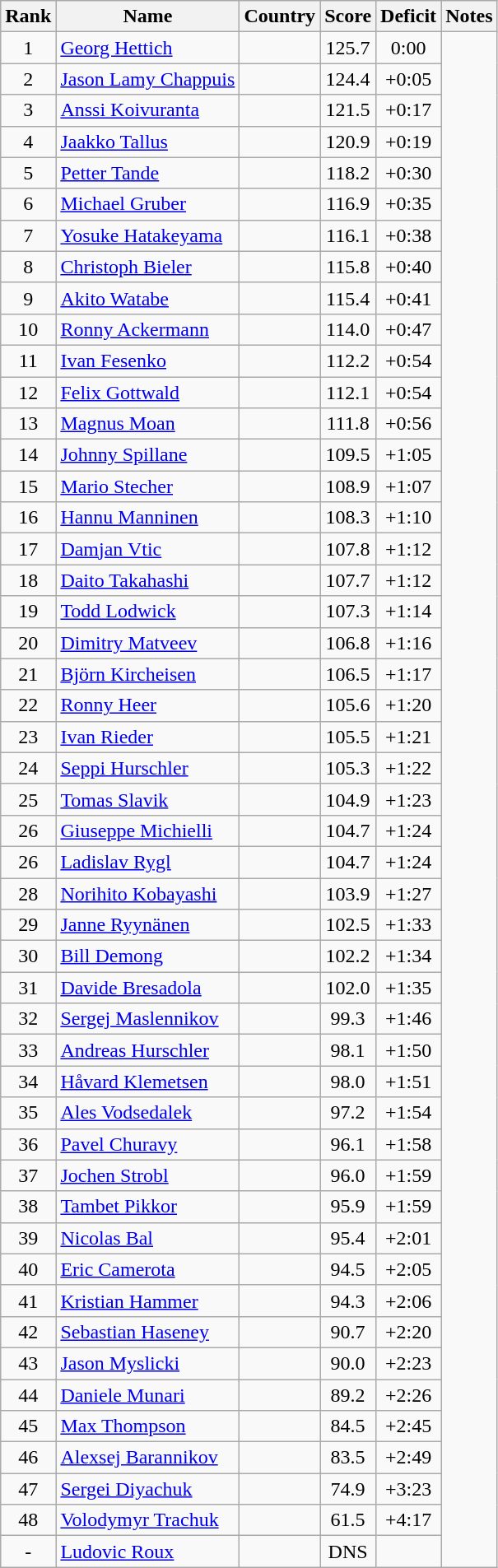<table class="wikitable sortable" style="text-align:center">
<tr>
<th>Rank</th>
<th>Name</th>
<th>Country</th>
<th>Score</th>
<th>Deficit</th>
<th>Notes</th>
</tr>
<tr>
<td>1</td>
<td align="left"><a href='#'>Georg Hettich</a></td>
<td align="left"></td>
<td>125.7</td>
<td>0:00</td>
</tr>
<tr>
<td>2</td>
<td align="left"><a href='#'>Jason Lamy Chappuis</a></td>
<td align="left"></td>
<td>124.4</td>
<td>+0:05</td>
</tr>
<tr>
<td>3</td>
<td align="left"><a href='#'>Anssi Koivuranta</a></td>
<td align="left"></td>
<td>121.5</td>
<td>+0:17</td>
</tr>
<tr>
<td>4</td>
<td align="left"><a href='#'>Jaakko Tallus</a></td>
<td align="left"></td>
<td>120.9</td>
<td>+0:19</td>
</tr>
<tr>
<td>5</td>
<td align="left"><a href='#'>Petter Tande</a></td>
<td align="left"></td>
<td>118.2</td>
<td>+0:30</td>
</tr>
<tr>
<td>6</td>
<td align="left"><a href='#'>Michael Gruber</a></td>
<td align="left"></td>
<td>116.9</td>
<td>+0:35</td>
</tr>
<tr>
<td>7</td>
<td align="left"><a href='#'>Yosuke Hatakeyama</a></td>
<td align="left"></td>
<td>116.1</td>
<td>+0:38</td>
</tr>
<tr>
<td>8</td>
<td align="left"><a href='#'>Christoph Bieler</a></td>
<td align="left"></td>
<td>115.8</td>
<td>+0:40</td>
</tr>
<tr>
<td>9</td>
<td align="left"><a href='#'>Akito Watabe</a></td>
<td align="left"></td>
<td>115.4</td>
<td>+0:41</td>
</tr>
<tr>
<td>10</td>
<td align="left"><a href='#'>Ronny Ackermann</a></td>
<td align="left"></td>
<td>114.0</td>
<td>+0:47</td>
</tr>
<tr>
<td>11</td>
<td align="left"><a href='#'>Ivan Fesenko</a></td>
<td align="left"></td>
<td>112.2</td>
<td>+0:54</td>
</tr>
<tr>
<td>12</td>
<td align="left"><a href='#'>Felix Gottwald</a></td>
<td align="left"></td>
<td>112.1</td>
<td>+0:54</td>
</tr>
<tr>
<td>13</td>
<td align="left"><a href='#'>Magnus Moan</a></td>
<td align="left"></td>
<td>111.8</td>
<td>+0:56</td>
</tr>
<tr>
<td>14</td>
<td align="left"><a href='#'>Johnny Spillane</a></td>
<td align="left"></td>
<td>109.5</td>
<td>+1:05</td>
</tr>
<tr>
<td>15</td>
<td align="left"><a href='#'>Mario Stecher</a></td>
<td align="left"></td>
<td>108.9</td>
<td>+1:07</td>
</tr>
<tr>
<td>16</td>
<td align="left"><a href='#'>Hannu Manninen</a></td>
<td align="left"></td>
<td>108.3</td>
<td>+1:10</td>
</tr>
<tr>
<td>17</td>
<td align="left"><a href='#'>Damjan Vtic</a></td>
<td align="left"></td>
<td>107.8</td>
<td>+1:12</td>
</tr>
<tr>
<td>18</td>
<td align="left"><a href='#'>Daito Takahashi</a></td>
<td align="left"></td>
<td>107.7</td>
<td>+1:12</td>
</tr>
<tr>
<td>19</td>
<td align="left"><a href='#'>Todd Lodwick</a></td>
<td align="left"></td>
<td>107.3</td>
<td>+1:14</td>
</tr>
<tr>
<td>20</td>
<td align="left"><a href='#'>Dimitry Matveev</a></td>
<td align="left"></td>
<td>106.8</td>
<td>+1:16</td>
</tr>
<tr>
<td>21</td>
<td align="left"><a href='#'>Björn Kircheisen</a></td>
<td align="left"></td>
<td>106.5</td>
<td>+1:17</td>
</tr>
<tr>
<td>22</td>
<td align="left"><a href='#'>Ronny Heer</a></td>
<td align="left"></td>
<td>105.6</td>
<td>+1:20</td>
</tr>
<tr>
<td>23</td>
<td align="left"><a href='#'>Ivan Rieder</a></td>
<td align="left"></td>
<td>105.5</td>
<td>+1:21</td>
</tr>
<tr>
<td>24</td>
<td align="left"><a href='#'>Seppi Hurschler</a></td>
<td align="left"></td>
<td>105.3</td>
<td>+1:22</td>
</tr>
<tr>
<td>25</td>
<td align="left"><a href='#'>Tomas Slavik</a></td>
<td align="left"></td>
<td>104.9</td>
<td>+1:23</td>
</tr>
<tr>
<td>26</td>
<td align="left"><a href='#'>Giuseppe Michielli</a></td>
<td align="left"></td>
<td>104.7</td>
<td>+1:24</td>
</tr>
<tr>
<td>26</td>
<td align="left"><a href='#'>Ladislav Rygl</a></td>
<td align="left"></td>
<td>104.7</td>
<td>+1:24</td>
</tr>
<tr>
<td>28</td>
<td align="left"><a href='#'>Norihito Kobayashi</a></td>
<td align="left"></td>
<td>103.9</td>
<td>+1:27</td>
</tr>
<tr>
<td>29</td>
<td align="left"><a href='#'>Janne Ryynänen</a></td>
<td align="left"></td>
<td>102.5</td>
<td>+1:33</td>
</tr>
<tr>
<td>30</td>
<td align="left"><a href='#'>Bill Demong</a></td>
<td align="left"></td>
<td>102.2</td>
<td>+1:34</td>
</tr>
<tr>
<td>31</td>
<td align="left"><a href='#'>Davide Bresadola</a></td>
<td align="left"></td>
<td>102.0</td>
<td>+1:35</td>
</tr>
<tr>
<td>32</td>
<td align="left"><a href='#'>Sergej Maslennikov</a></td>
<td align="left"></td>
<td>99.3</td>
<td>+1:46</td>
</tr>
<tr>
<td>33</td>
<td align="left"><a href='#'>Andreas Hurschler</a></td>
<td align="left"></td>
<td>98.1</td>
<td>+1:50</td>
</tr>
<tr>
<td>34</td>
<td align="left"><a href='#'>Håvard Klemetsen</a></td>
<td align="left"></td>
<td>98.0</td>
<td>+1:51</td>
</tr>
<tr>
<td>35</td>
<td align="left"><a href='#'>Ales Vodsedalek</a></td>
<td align="left"></td>
<td>97.2</td>
<td>+1:54</td>
</tr>
<tr>
<td>36</td>
<td align="left"><a href='#'>Pavel Churavy</a></td>
<td align="left"></td>
<td>96.1</td>
<td>+1:58</td>
</tr>
<tr>
<td>37</td>
<td align="left"><a href='#'>Jochen Strobl</a></td>
<td align="left"></td>
<td>96.0</td>
<td>+1:59</td>
</tr>
<tr>
<td>38</td>
<td align="left"><a href='#'>Tambet Pikkor</a></td>
<td align="left"></td>
<td>95.9</td>
<td>+1:59</td>
</tr>
<tr>
<td>39</td>
<td align="left"><a href='#'>Nicolas Bal</a></td>
<td align="left"></td>
<td>95.4</td>
<td>+2:01</td>
</tr>
<tr>
<td>40</td>
<td align="left"><a href='#'>Eric Camerota</a></td>
<td align="left"></td>
<td>94.5</td>
<td>+2:05</td>
</tr>
<tr>
<td>41</td>
<td align="left"><a href='#'>Kristian Hammer</a></td>
<td align="left"></td>
<td>94.3</td>
<td>+2:06</td>
</tr>
<tr>
<td>42</td>
<td align="left"><a href='#'>Sebastian Haseney</a></td>
<td align="left"></td>
<td>90.7</td>
<td>+2:20</td>
</tr>
<tr>
<td>43</td>
<td align="left"><a href='#'>Jason Myslicki</a></td>
<td align="left"></td>
<td>90.0</td>
<td>+2:23</td>
</tr>
<tr>
<td>44</td>
<td align="left"><a href='#'>Daniele Munari</a></td>
<td align="left"></td>
<td>89.2</td>
<td>+2:26</td>
</tr>
<tr>
<td>45</td>
<td align="left"><a href='#'>Max Thompson</a></td>
<td align="left"></td>
<td>84.5</td>
<td>+2:45</td>
</tr>
<tr>
<td>46</td>
<td align="left"><a href='#'>Alexsej Barannikov</a></td>
<td align="left"></td>
<td>83.5</td>
<td>+2:49</td>
</tr>
<tr>
<td>47</td>
<td align="left"><a href='#'>Sergei Diyachuk</a></td>
<td align="left"></td>
<td>74.9</td>
<td>+3:23</td>
</tr>
<tr>
<td>48</td>
<td align="left"><a href='#'>Volodymyr Trachuk</a></td>
<td align="left"></td>
<td>61.5</td>
<td>+4:17</td>
</tr>
<tr>
<td>-</td>
<td align="left"><a href='#'>Ludovic Roux</a></td>
<td align="left"></td>
<td>DNS</td>
<td></td>
</tr>
</table>
